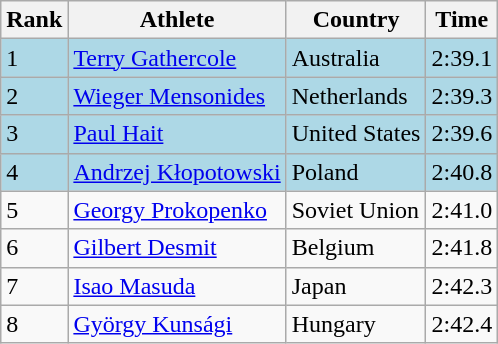<table class="wikitable">
<tr>
<th>Rank</th>
<th>Athlete</th>
<th>Country</th>
<th>Time</th>
</tr>
<tr bgcolor=lightblue>
<td>1</td>
<td><a href='#'>Terry Gathercole</a></td>
<td>Australia</td>
<td>2:39.1</td>
</tr>
<tr bgcolor=lightblue>
<td>2</td>
<td><a href='#'>Wieger Mensonides</a></td>
<td>Netherlands</td>
<td>2:39.3</td>
</tr>
<tr bgcolor=lightblue>
<td>3</td>
<td><a href='#'>Paul Hait</a></td>
<td>United States</td>
<td>2:39.6</td>
</tr>
<tr bgcolor=lightblue>
<td>4</td>
<td><a href='#'>Andrzej Kłopotowski</a></td>
<td>Poland</td>
<td>2:40.8</td>
</tr>
<tr>
<td>5</td>
<td><a href='#'>Georgy Prokopenko</a></td>
<td>Soviet Union</td>
<td>2:41.0</td>
</tr>
<tr>
<td>6</td>
<td><a href='#'>Gilbert Desmit</a></td>
<td>Belgium</td>
<td>2:41.8</td>
</tr>
<tr>
<td>7</td>
<td><a href='#'>Isao Masuda</a></td>
<td>Japan</td>
<td>2:42.3</td>
</tr>
<tr>
<td>8</td>
<td><a href='#'>György Kunsági</a></td>
<td>Hungary</td>
<td>2:42.4</td>
</tr>
</table>
